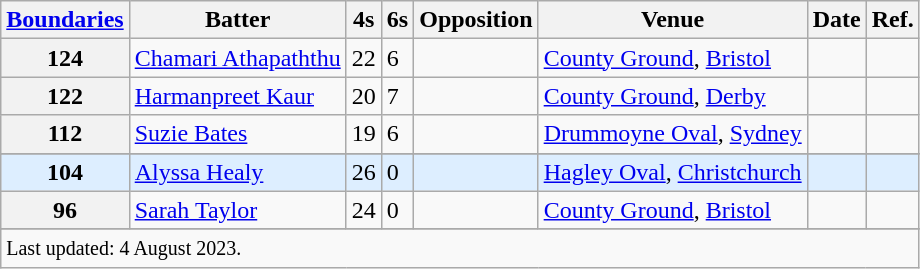<table class="wikitable sortable">
<tr>
<th><a href='#'>Boundaries</a></th>
<th>Batter</th>
<th>4s</th>
<th>6s</th>
<th>Opposition</th>
<th class=unsortable>Venue</th>
<th>Date</th>
<th class=unsortable>Ref.</th>
</tr>
<tr>
<th>124</th>
<td> <a href='#'>Chamari Athapaththu</a></td>
<td>22</td>
<td>6</td>
<td></td>
<td><a href='#'>County Ground</a>, <a href='#'>Bristol</a></td>
<td></td>
<td></td>
</tr>
<tr>
<th>122</th>
<td> <a href='#'>Harmanpreet Kaur</a></td>
<td>20</td>
<td>7</td>
<td></td>
<td><a href='#'>County Ground</a>, <a href='#'>Derby</a></td>
<td></td>
<td></td>
</tr>
<tr>
<th>112</th>
<td> <a href='#'>Suzie Bates</a></td>
<td>19</td>
<td>6</td>
<td></td>
<td><a href='#'>Drummoyne Oval</a>, <a href='#'>Sydney</a></td>
<td></td>
<td></td>
</tr>
<tr>
</tr>
<tr style="background-color:#def;">
<th style="background-color:#def;">104</th>
<td> <a href='#'>Alyssa Healy</a></td>
<td>26</td>
<td>0</td>
<td></td>
<td><a href='#'>Hagley Oval</a>, <a href='#'>Christchurch</a></td>
<td></td>
<td></td>
</tr>
<tr>
<th>96</th>
<td> <a href='#'>Sarah Taylor</a></td>
<td>24</td>
<td>0</td>
<td></td>
<td><a href='#'>County Ground</a>, <a href='#'>Bristol</a></td>
<td></td>
<td></td>
</tr>
<tr>
</tr>
<tr class=sortbottom>
<td colspan=8><small>Last updated: 4 August 2023.</small></td>
</tr>
</table>
